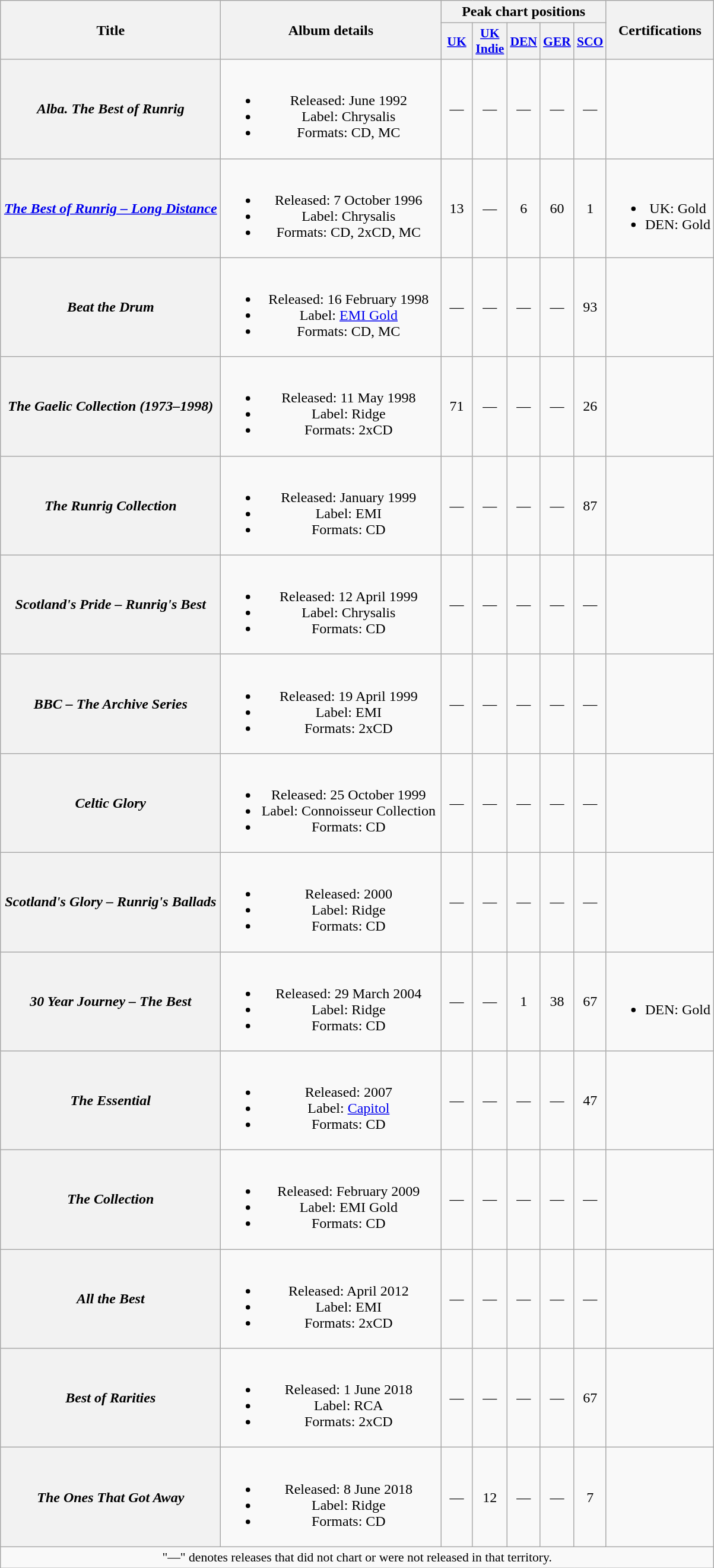<table class="wikitable plainrowheaders" style="text-align:center;">
<tr>
<th rowspan="2" scope="col" style="width:15em;">Title</th>
<th rowspan="2" scope="col" style="width:15em;">Album details</th>
<th colspan="5">Peak chart positions</th>
<th rowspan="2">Certifications</th>
</tr>
<tr>
<th scope="col" style="width:2em;font-size:90%;"><a href='#'>UK</a><br></th>
<th scope="col" style="width:2em;font-size:90%;"><a href='#'>UK Indie</a><br></th>
<th scope="col" style="width:2em;font-size:90%;"><a href='#'>DEN</a><br></th>
<th scope="col" style="width:2em;font-size:90%;"><a href='#'>GER</a><br></th>
<th scope="col" style="width:2em;font-size:90%;"><a href='#'>SCO</a><br></th>
</tr>
<tr>
<th scope="row"><em>Alba. The Best of Runrig</em></th>
<td><br><ul><li>Released: June 1992</li><li>Label: Chrysalis</li><li>Formats: CD, MC</li></ul></td>
<td>—</td>
<td>—</td>
<td>—</td>
<td>—</td>
<td>—</td>
<td></td>
</tr>
<tr>
<th scope="row"><em><a href='#'>The Best of Runrig – Long Distance</a></em></th>
<td><br><ul><li>Released: 7 October 1996</li><li>Label: Chrysalis</li><li>Formats: CD, 2xCD, MC</li></ul></td>
<td>13</td>
<td>—</td>
<td>6</td>
<td>60</td>
<td>1</td>
<td><br><ul><li>UK: Gold</li><li>DEN: Gold</li></ul></td>
</tr>
<tr>
<th scope="row"><em>Beat the Drum</em></th>
<td><br><ul><li>Released: 16 February 1998</li><li>Label: <a href='#'>EMI Gold</a></li><li>Formats: CD, MC</li></ul></td>
<td>—</td>
<td>—</td>
<td>—</td>
<td>—</td>
<td>93</td>
<td></td>
</tr>
<tr>
<th scope="row"><em>The Gaelic Collection (1973–1998)</em></th>
<td><br><ul><li>Released: 11 May 1998</li><li>Label: Ridge</li><li>Formats: 2xCD</li></ul></td>
<td>71</td>
<td>—</td>
<td>—</td>
<td>—</td>
<td>26</td>
<td></td>
</tr>
<tr>
<th scope="row"><em>The Runrig Collection</em></th>
<td><br><ul><li>Released: January 1999</li><li>Label: EMI</li><li>Formats: CD</li></ul></td>
<td>—</td>
<td>—</td>
<td>—</td>
<td>—</td>
<td>87</td>
<td></td>
</tr>
<tr>
<th scope="row"><em>Scotland's Pride – Runrig's Best</em></th>
<td><br><ul><li>Released: 12 April 1999</li><li>Label: Chrysalis</li><li>Formats: CD</li></ul></td>
<td>—</td>
<td>—</td>
<td>—</td>
<td>—</td>
<td>—</td>
<td></td>
</tr>
<tr>
<th scope="row"><em>BBC – The Archive Series</em></th>
<td><br><ul><li>Released: 19 April 1999</li><li>Label: EMI</li><li>Formats: 2xCD</li></ul></td>
<td>—</td>
<td>—</td>
<td>—</td>
<td>—</td>
<td>—</td>
<td></td>
</tr>
<tr>
<th scope="row"><em>Celtic Glory</em></th>
<td><br><ul><li>Released: 25 October 1999</li><li>Label: Connoisseur Collection</li><li>Formats: CD</li></ul></td>
<td>—</td>
<td>—</td>
<td>—</td>
<td>—</td>
<td>—</td>
<td></td>
</tr>
<tr>
<th scope="row"><em>Scotland's Glory – Runrig's Ballads</em></th>
<td><br><ul><li>Released: 2000</li><li>Label: Ridge</li><li>Formats: CD</li></ul></td>
<td>—</td>
<td>—</td>
<td>—</td>
<td>—</td>
<td>—</td>
<td></td>
</tr>
<tr>
<th scope="row"><em>30 Year Journey – The Best</em></th>
<td><br><ul><li>Released: 29 March 2004</li><li>Label: Ridge</li><li>Formats: CD</li></ul></td>
<td>—</td>
<td>—</td>
<td>1</td>
<td>38</td>
<td>67</td>
<td><br><ul><li>DEN: Gold</li></ul></td>
</tr>
<tr>
<th scope="row"><em>The Essential</em></th>
<td><br><ul><li>Released: 2007</li><li>Label: <a href='#'>Capitol</a></li><li>Formats: CD</li></ul></td>
<td>—</td>
<td>—</td>
<td>—</td>
<td>—</td>
<td>47</td>
<td></td>
</tr>
<tr>
<th scope="row"><em>The Collection</em></th>
<td><br><ul><li>Released: February 2009</li><li>Label: EMI Gold</li><li>Formats: CD</li></ul></td>
<td>—</td>
<td>—</td>
<td>—</td>
<td>—</td>
<td>—</td>
<td></td>
</tr>
<tr>
<th scope="row"><em>All the Best</em></th>
<td><br><ul><li>Released: April 2012</li><li>Label: EMI</li><li>Formats: 2xCD</li></ul></td>
<td>—</td>
<td>—</td>
<td>—</td>
<td>—</td>
<td>—</td>
<td></td>
</tr>
<tr>
<th scope="row"><em>Best of Rarities</em></th>
<td><br><ul><li>Released: 1 June 2018</li><li>Label: RCA</li><li>Formats: 2xCD</li></ul></td>
<td>—</td>
<td>—</td>
<td>—</td>
<td>—</td>
<td>67</td>
<td></td>
</tr>
<tr>
<th scope="row"><em>The Ones That Got Away</em></th>
<td><br><ul><li>Released: 8 June 2018</li><li>Label: Ridge</li><li>Formats: CD</li></ul></td>
<td>—</td>
<td>12</td>
<td>—</td>
<td>—</td>
<td>7</td>
<td></td>
</tr>
<tr>
<td colspan="8" style="font-size:90%">"—" denotes releases that did not chart or were not released in that territory.</td>
</tr>
</table>
